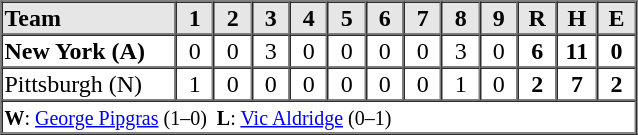<table border=1 cellspacing=0 width=425 style="margin-left:3em;">
<tr style="text-align:center; background-color:#e6e6e6;">
<th align=left width=125>Team</th>
<th width=25>1</th>
<th width=25>2</th>
<th width=25>3</th>
<th width=25>4</th>
<th width=25>5</th>
<th width=25>6</th>
<th width=25>7</th>
<th width=25>8</th>
<th width=25>9</th>
<th width=25>R</th>
<th width=25>H</th>
<th width=25>E</th>
</tr>
<tr style="text-align:center;">
<td align=left><strong>New York (A)</strong></td>
<td>0</td>
<td>0</td>
<td>3</td>
<td>0</td>
<td>0</td>
<td>0</td>
<td>0</td>
<td>3</td>
<td>0</td>
<td><strong>6</strong></td>
<td><strong>11</strong></td>
<td><strong>0</strong></td>
</tr>
<tr style="text-align:center;">
<td align=left>Pittsburgh (N)</td>
<td>1</td>
<td>0</td>
<td>0</td>
<td>0</td>
<td>0</td>
<td>0</td>
<td>0</td>
<td>1</td>
<td>0</td>
<td><strong>2</strong></td>
<td><strong>7</strong></td>
<td><strong>2</strong></td>
</tr>
<tr style="text-align:left;">
<td colspan=13><small><strong>W</strong>: <a href='#'>George Pipgras</a> (1–0)  <strong>L</strong>: <a href='#'>Vic Aldridge</a> (0–1) </small></td>
</tr>
</table>
